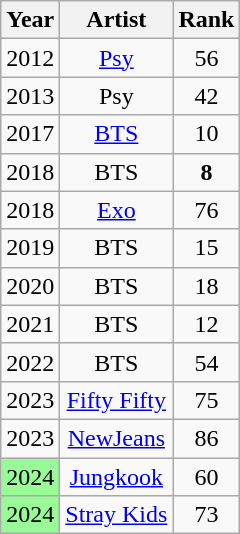<table class="wikitable sortable" style="text-align:center">
<tr>
<th>Year</th>
<th>Artist</th>
<th>Rank</th>
</tr>
<tr>
<td>2012</td>
<td><a href='#'>Psy</a></td>
<td>56</td>
</tr>
<tr>
<td>2013</td>
<td>Psy</td>
<td>42</td>
</tr>
<tr>
<td>2017</td>
<td><a href='#'>BTS</a></td>
<td>10</td>
</tr>
<tr>
<td>2018</td>
<td>BTS</td>
<td><span><strong>8</strong></span></td>
</tr>
<tr>
<td>2018</td>
<td><a href='#'>Exo</a></td>
<td>76</td>
</tr>
<tr>
<td>2019</td>
<td>BTS</td>
<td>15</td>
</tr>
<tr>
<td>2020</td>
<td>BTS</td>
<td>18</td>
</tr>
<tr>
<td>2021</td>
<td>BTS</td>
<td>12</td>
</tr>
<tr>
<td>2022</td>
<td>BTS</td>
<td>54</td>
</tr>
<tr>
<td>2023</td>
<td><a href='#'>Fifty Fifty</a></td>
<td>75</td>
</tr>
<tr>
<td>2023</td>
<td><a href='#'>NewJeans</a></td>
<td>86</td>
</tr>
<tr>
<td style="background:palegreen">2024</td>
<td><a href='#'>Jungkook</a></td>
<td>60</td>
</tr>
<tr>
<td style="background:palegreen">2024</td>
<td><a href='#'>Stray Kids</a></td>
<td>73</td>
</tr>
</table>
